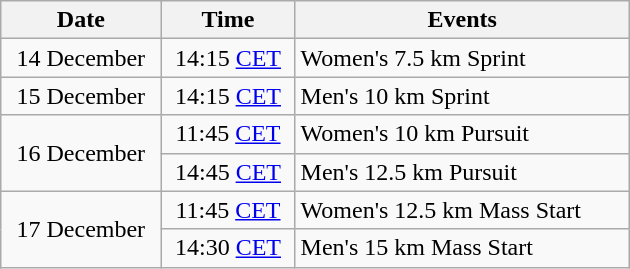<table class="wikitable" style="text-align: center" width="420">
<tr>
<th>Date</th>
<th>Time</th>
<th>Events</th>
</tr>
<tr>
<td>14 December</td>
<td>14:15 <a href='#'>CET</a></td>
<td style="text-align: left">Women's 7.5 km Sprint</td>
</tr>
<tr>
<td>15 December</td>
<td>14:15 <a href='#'>CET</a></td>
<td style="text-align: left">Men's 10 km Sprint</td>
</tr>
<tr>
<td rowspan=2>16 December</td>
<td>11:45 <a href='#'>CET</a></td>
<td style="text-align: left">Women's 10 km Pursuit</td>
</tr>
<tr>
<td>14:45 <a href='#'>CET</a></td>
<td style="text-align: left">Men's 12.5 km Pursuit</td>
</tr>
<tr>
<td rowspan=2>17 December</td>
<td>11:45 <a href='#'>CET</a></td>
<td style="text-align: left">Women's 12.5 km Mass Start</td>
</tr>
<tr>
<td>14:30 <a href='#'>CET</a></td>
<td style="text-align: left">Men's 15 km Mass Start</td>
</tr>
</table>
